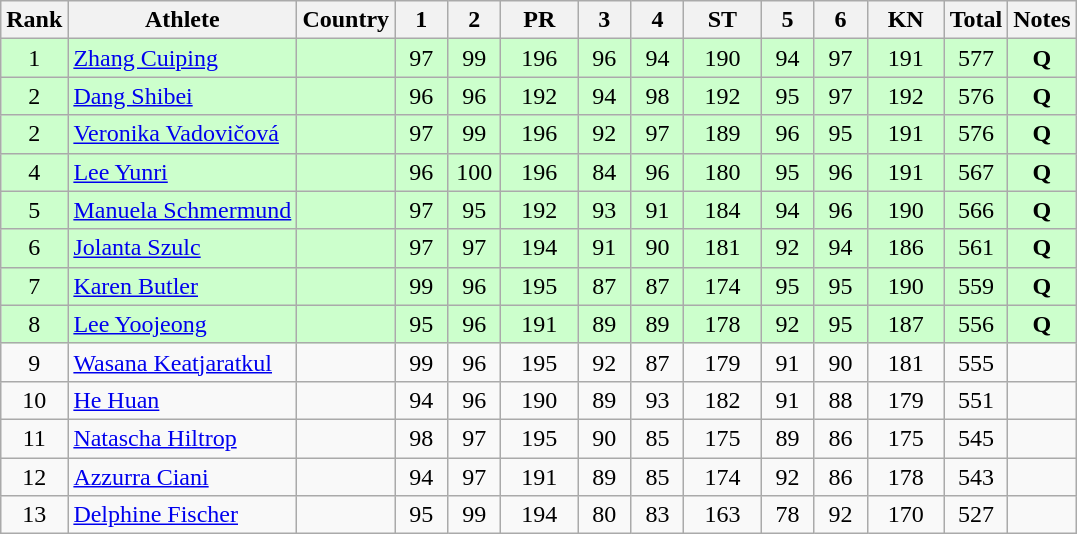<table class="wikitable sortable" style="text-align:center">
<tr>
<th>Rank</th>
<th>Athlete</th>
<th>Country</th>
<th class="unsortable" style="width: 28px">1</th>
<th class="unsortable" style="width: 28px">2</th>
<th style="width: 44px">PR</th>
<th class="unsortable" style="width: 28px">3</th>
<th class="unsortable" style="width: 28px">4</th>
<th style="width: 44px">ST</th>
<th class="unsortable" style="width: 28px">5</th>
<th class="unsortable" style="width: 28px">6</th>
<th style="width: 44px">KN</th>
<th>Total</th>
<th class="unsortable">Notes</th>
</tr>
<tr bgcolor=#ccffcc>
<td>1</td>
<td align=left><a href='#'>Zhang Cuiping</a></td>
<td align=left></td>
<td>97</td>
<td>99</td>
<td>196</td>
<td>96</td>
<td>94</td>
<td>190</td>
<td>94</td>
<td>97</td>
<td>191</td>
<td>577</td>
<td><strong>Q</strong></td>
</tr>
<tr bgcolor=#ccffcc>
<td>2</td>
<td align=left><a href='#'>Dang Shibei</a></td>
<td align=left></td>
<td>96</td>
<td>96</td>
<td>192</td>
<td>94</td>
<td>98</td>
<td>192</td>
<td>95</td>
<td>97</td>
<td>192</td>
<td>576</td>
<td><strong>Q</strong></td>
</tr>
<tr bgcolor=#ccffcc>
<td>2</td>
<td align=left><a href='#'>Veronika Vadovičová</a></td>
<td align=left></td>
<td>97</td>
<td>99</td>
<td>196</td>
<td>92</td>
<td>97</td>
<td>189</td>
<td>96</td>
<td>95</td>
<td>191</td>
<td>576</td>
<td><strong>Q</strong></td>
</tr>
<tr bgcolor=#ccffcc>
<td>4</td>
<td align=left><a href='#'>Lee Yunri</a></td>
<td align=left></td>
<td>96</td>
<td>100</td>
<td>196</td>
<td>84</td>
<td>96</td>
<td>180</td>
<td>95</td>
<td>96</td>
<td>191</td>
<td>567</td>
<td><strong>Q</strong></td>
</tr>
<tr bgcolor=#ccffcc>
<td>5</td>
<td align=left><a href='#'>Manuela Schmermund</a></td>
<td align=left></td>
<td>97</td>
<td>95</td>
<td>192</td>
<td>93</td>
<td>91</td>
<td>184</td>
<td>94</td>
<td>96</td>
<td>190</td>
<td>566</td>
<td><strong>Q</strong></td>
</tr>
<tr bgcolor=#ccffcc>
<td>6</td>
<td align=left><a href='#'>Jolanta Szulc</a></td>
<td align=left></td>
<td>97</td>
<td>97</td>
<td>194</td>
<td>91</td>
<td>90</td>
<td>181</td>
<td>92</td>
<td>94</td>
<td>186</td>
<td>561</td>
<td><strong>Q</strong></td>
</tr>
<tr bgcolor=#ccffcc>
<td>7</td>
<td align=left><a href='#'>Karen Butler</a></td>
<td align=left></td>
<td>99</td>
<td>96</td>
<td>195</td>
<td>87</td>
<td>87</td>
<td>174</td>
<td>95</td>
<td>95</td>
<td>190</td>
<td>559</td>
<td><strong>Q</strong></td>
</tr>
<tr bgcolor=#ccffcc>
<td>8</td>
<td align=left><a href='#'>Lee Yoojeong</a></td>
<td align=left></td>
<td>95</td>
<td>96</td>
<td>191</td>
<td>89</td>
<td>89</td>
<td>178</td>
<td>92</td>
<td>95</td>
<td>187</td>
<td>556</td>
<td><strong>Q</strong></td>
</tr>
<tr>
<td>9</td>
<td align=left><a href='#'>Wasana Keatjaratkul</a></td>
<td align=left></td>
<td>99</td>
<td>96</td>
<td>195</td>
<td>92</td>
<td>87</td>
<td>179</td>
<td>91</td>
<td>90</td>
<td>181</td>
<td>555</td>
<td></td>
</tr>
<tr>
<td>10</td>
<td align=left><a href='#'>He Huan</a></td>
<td align=left></td>
<td>94</td>
<td>96</td>
<td>190</td>
<td>89</td>
<td>93</td>
<td>182</td>
<td>91</td>
<td>88</td>
<td>179</td>
<td>551</td>
<td></td>
</tr>
<tr>
<td>11</td>
<td align=left><a href='#'>Natascha Hiltrop</a></td>
<td align=left></td>
<td>98</td>
<td>97</td>
<td>195</td>
<td>90</td>
<td>85</td>
<td>175</td>
<td>89</td>
<td>86</td>
<td>175</td>
<td>545</td>
<td></td>
</tr>
<tr>
<td>12</td>
<td align=left><a href='#'>Azzurra Ciani</a></td>
<td align=left></td>
<td>94</td>
<td>97</td>
<td>191</td>
<td>89</td>
<td>85</td>
<td>174</td>
<td>92</td>
<td>86</td>
<td>178</td>
<td>543</td>
<td></td>
</tr>
<tr>
<td>13</td>
<td align=left><a href='#'>Delphine Fischer</a></td>
<td align=left></td>
<td>95</td>
<td>99</td>
<td>194</td>
<td>80</td>
<td>83</td>
<td>163</td>
<td>78</td>
<td>92</td>
<td>170</td>
<td>527</td>
<td></td>
</tr>
</table>
